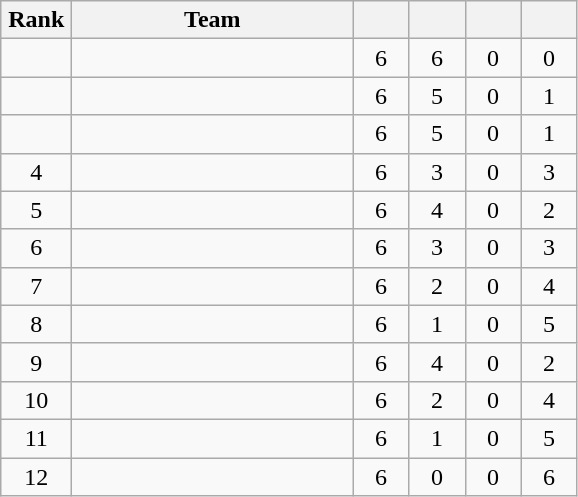<table class="wikitable" style="text-align: center;">
<tr>
<th width=40>Rank</th>
<th width=180>Team</th>
<th width=30></th>
<th width=30></th>
<th width=30></th>
<th width=30></th>
</tr>
<tr>
<td></td>
<td align=left></td>
<td>6</td>
<td>6</td>
<td>0</td>
<td>0</td>
</tr>
<tr>
<td></td>
<td align=left></td>
<td>6</td>
<td>5</td>
<td>0</td>
<td>1</td>
</tr>
<tr>
<td></td>
<td align=left></td>
<td>6</td>
<td>5</td>
<td>0</td>
<td>1</td>
</tr>
<tr>
<td>4</td>
<td align=left></td>
<td>6</td>
<td>3</td>
<td>0</td>
<td>3</td>
</tr>
<tr>
<td>5</td>
<td align=left></td>
<td>6</td>
<td>4</td>
<td>0</td>
<td>2</td>
</tr>
<tr>
<td>6</td>
<td align=left></td>
<td>6</td>
<td>3</td>
<td>0</td>
<td>3</td>
</tr>
<tr>
<td>7</td>
<td align=left></td>
<td>6</td>
<td>2</td>
<td>0</td>
<td>4</td>
</tr>
<tr>
<td>8</td>
<td align=left></td>
<td>6</td>
<td>1</td>
<td>0</td>
<td>5</td>
</tr>
<tr>
<td>9</td>
<td align=left></td>
<td>6</td>
<td>4</td>
<td>0</td>
<td>2</td>
</tr>
<tr>
<td>10</td>
<td align=left></td>
<td>6</td>
<td>2</td>
<td>0</td>
<td>4</td>
</tr>
<tr>
<td>11</td>
<td align=left></td>
<td>6</td>
<td>1</td>
<td>0</td>
<td>5</td>
</tr>
<tr>
<td>12</td>
<td align=left></td>
<td>6</td>
<td>0</td>
<td>0</td>
<td>6</td>
</tr>
</table>
